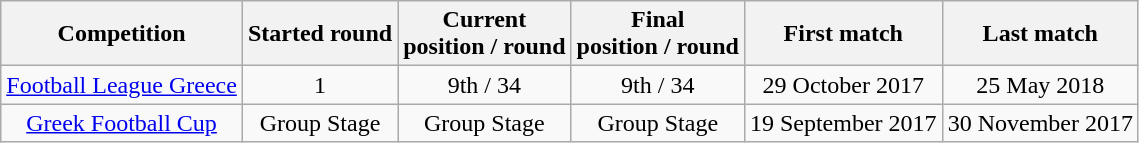<table class="wikitable" style="text-align:center">
<tr>
<th>Competition</th>
<th>Started round</th>
<th>Current<br>position / round</th>
<th>Final<br>position / round</th>
<th>First match</th>
<th>Last match</th>
</tr>
<tr>
<td><a href='#'>Football League Greece</a></td>
<td>1</td>
<td>9th / 34</td>
<td>9th / 34</td>
<td>29 October 2017</td>
<td>25 May 2018</td>
</tr>
<tr>
<td><a href='#'>Greek Football Cup</a></td>
<td>Group Stage</td>
<td>Group Stage</td>
<td>Group Stage</td>
<td>19 September 2017</td>
<td>30 November 2017</td>
</tr>
</table>
